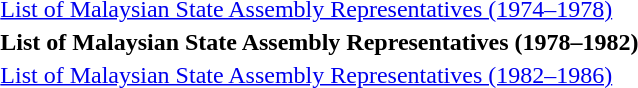<table id=toc style="float:right">
<tr>
<td><a href='#'>List of Malaysian State Assembly Representatives (1974–1978)</a></td>
</tr>
<tr>
<td><strong>List of Malaysian State Assembly Representatives (1978–1982)</strong></td>
</tr>
<tr>
<td><a href='#'>List of Malaysian State Assembly Representatives (1982–1986)</a></td>
</tr>
</table>
